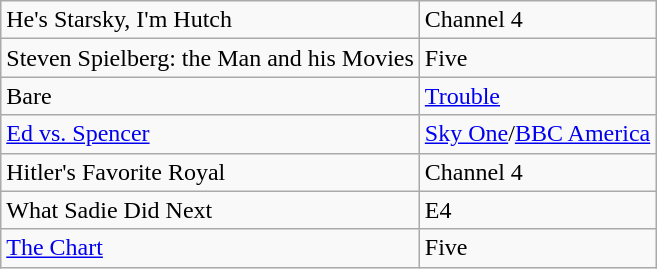<table class="wikitable">
<tr>
<td>He's Starsky, I'm Hutch</td>
<td>Channel 4</td>
</tr>
<tr>
<td>Steven Spielberg: the Man and his Movies</td>
<td>Five</td>
</tr>
<tr>
<td>Bare</td>
<td><a href='#'>Trouble</a></td>
</tr>
<tr>
<td><a href='#'>Ed vs. Spencer</a></td>
<td><a href='#'>Sky One</a>/<a href='#'>BBC America</a></td>
</tr>
<tr>
<td>Hitler's Favorite Royal</td>
<td>Channel 4</td>
</tr>
<tr>
<td>What Sadie Did Next</td>
<td>E4</td>
</tr>
<tr>
<td><a href='#'>The Chart</a></td>
<td>Five</td>
</tr>
</table>
